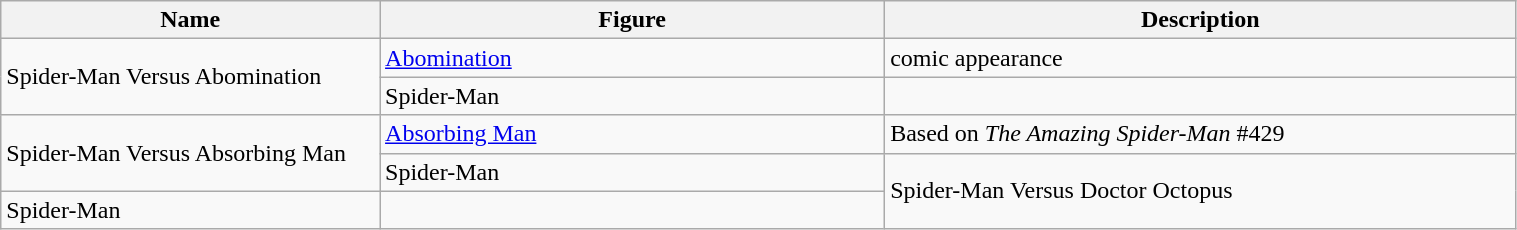<table class="wikitable" width="80%">
<tr>
<th width=15%>Name</th>
<th width=20%>Figure</th>
<th width=25%>Description</th>
</tr>
<tr>
<td rowspan=2>Spider-Man Versus Abomination</td>
<td><a href='#'>Abomination</a></td>
<td>comic appearance</td>
</tr>
<tr>
<td>Spider-Man</td>
<td></td>
</tr>
<tr>
<td rowspan=2>Spider-Man Versus Absorbing Man</td>
<td><a href='#'>Absorbing Man</a></td>
<td>Based on <em>The Amazing Spider-Man</em> #429</td>
</tr>
<tr>
<td>Spider-Man</td>
<td rowspan=2>Spider-Man Versus Doctor Octopus</td>
</tr>
<tr>
<td>Spider-Man</td>
<td></td>
</tr>
</table>
